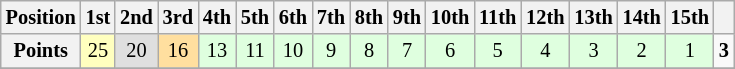<table class="wikitable" style="font-size: 85%">
<tr>
<th>Position</th>
<th>1st</th>
<th>2nd</th>
<th>3rd</th>
<th>4th</th>
<th>5th</th>
<th>6th</th>
<th>7th</th>
<th>8th</th>
<th>9th</th>
<th>10th</th>
<th>11th</th>
<th>12th</th>
<th>13th</th>
<th>14th</th>
<th>15th</th>
<th></th>
</tr>
<tr align="center">
<th>Points</th>
<td style="background:#FFFFBF;">25</td>
<td style="background:#DFDFDF;">20</td>
<td style="background:#FFDF9F;">16</td>
<td style="background:#DFFFDF;">13</td>
<td style="background:#DFFFDF;">11</td>
<td style="background:#DFFFDF;">10</td>
<td style="background:#DFFFDF;">9</td>
<td style="background:#DFFFDF;">8</td>
<td style="background:#DFFFDF;">7</td>
<td style="background:#DFFFDF;">6</td>
<td style="background:#DFFFDF;">5</td>
<td style="background:#DFFFDF;">4</td>
<td style="background:#DFFFDF;">3</td>
<td style="background:#DFFFDF;">2</td>
<td style="background:#DFFFDF;">1</td>
<td><strong>3</strong></td>
</tr>
<tr align="center">
</tr>
</table>
